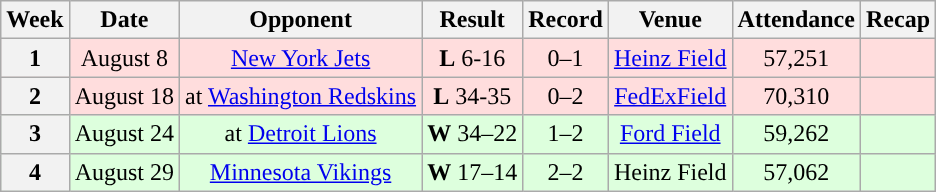<table class="wikitable" style="text-align:center">
<tr>
<th>Week</th>
<th>Date</th>
<th>Opponent</th>
<th>Result</th>
<th>Record</th>
<th>Venue</th>
<th>Attendance</th>
<th>Recap</th>
</tr>
<tr style="background:#ffdddd">
<th>1</th>
<td>August 8</td>
<td><a href='#'>New York Jets</a></td>
<td><strong>L</strong> 6-16</td>
<td>0–1</td>
<td><a href='#'>Heinz Field</a></td>
<td>57,251</td>
<td></td>
</tr>
<tr style="background:#ffdddd">
<th>2</th>
<td>August 18</td>
<td>at <a href='#'>Washington Redskins</a></td>
<td><strong>L</strong> 34-35</td>
<td>0–2</td>
<td><a href='#'>FedExField</a></td>
<td>70,310</td>
<td></td>
</tr>
<tr style="background:#ddffdd">
<th>3</th>
<td>August 24</td>
<td>at <a href='#'>Detroit Lions</a></td>
<td><strong>W</strong> 34–22</td>
<td>1–2</td>
<td><a href='#'>Ford Field</a></td>
<td>59,262</td>
<td></td>
</tr>
<tr style="background:#ddffdd">
<th>4</th>
<td>August 29</td>
<td><a href='#'>Minnesota Vikings</a></td>
<td><strong>W</strong> 17–14</td>
<td>2–2</td>
<td>Heinz Field</td>
<td>57,062</td>
<td></td>
</tr>
</table>
